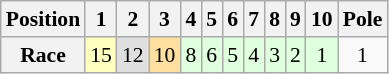<table class="wikitable" style="font-size: 90%; text-align:center">
<tr>
<th>Position</th>
<th>1</th>
<th>2</th>
<th>3</th>
<th>4</th>
<th>5</th>
<th>6</th>
<th>7</th>
<th>8</th>
<th>9</th>
<th>10</th>
<th>Pole</th>
</tr>
<tr>
<th>Race</th>
<td style="background:#ffffbf;">15</td>
<td style="background:#dfdfdf;">12</td>
<td style="background:#ffdf9f;">10</td>
<td style="background:#dfffdf;">8</td>
<td style="background:#dfffdf;">6</td>
<td style="background:#dfffdf;">5</td>
<td style="background:#dfffdf;">4</td>
<td style="background:#dfffdf;">3</td>
<td style="background:#dfffdf;">2</td>
<td style="background:#dfffdf;">1</td>
<td>1</td>
</tr>
</table>
